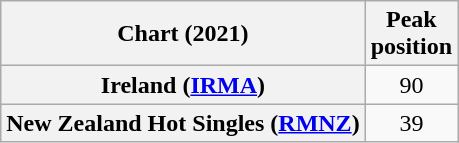<table class="wikitable sortable plainrowheaders" style="text-align:center">
<tr>
<th scope="col">Chart (2021)</th>
<th scope="col">Peak<br>position</th>
</tr>
<tr>
<th scope="row">Ireland (<a href='#'>IRMA</a>)</th>
<td>90</td>
</tr>
<tr>
<th scope="row">New Zealand Hot Singles (<a href='#'>RMNZ</a>)</th>
<td>39</td>
</tr>
</table>
